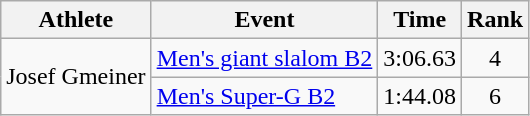<table class="wikitable">
<tr>
<th>Athlete</th>
<th>Event</th>
<th>Time</th>
<th>Rank</th>
</tr>
<tr>
<td rowspan=2>Josef Gmeiner</td>
<td><a href='#'>Men's giant slalom B2</a></td>
<td align="center">3:06.63</td>
<td align="center">4</td>
</tr>
<tr>
<td><a href='#'>Men's Super-G B2</a></td>
<td align="center">1:44.08</td>
<td align="center">6</td>
</tr>
</table>
